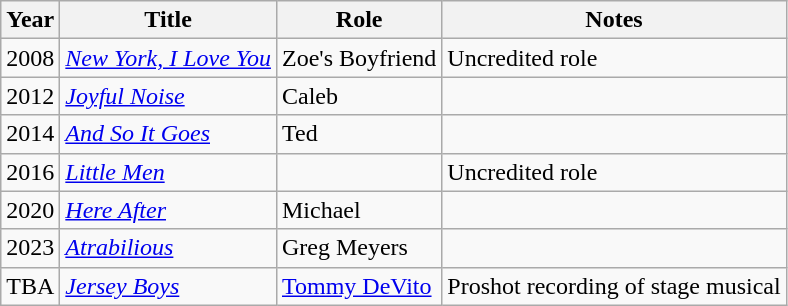<table class="wikitable sortable">
<tr>
<th>Year</th>
<th>Title</th>
<th>Role</th>
<th>Notes</th>
</tr>
<tr>
<td>2008</td>
<td><em><a href='#'>New York, I Love You</a></em></td>
<td>Zoe's Boyfriend</td>
<td>Uncredited role</td>
</tr>
<tr>
<td>2012</td>
<td><em><a href='#'>Joyful Noise</a></em></td>
<td>Caleb</td>
<td></td>
</tr>
<tr>
<td>2014</td>
<td><em><a href='#'>And So It Goes</a></em></td>
<td>Ted</td>
<td></td>
</tr>
<tr>
<td>2016</td>
<td><em><a href='#'>Little Men</a></em></td>
<td></td>
<td>Uncredited role</td>
</tr>
<tr>
<td>2020</td>
<td><em><a href='#'>Here After</a></em></td>
<td>Michael</td>
<td></td>
</tr>
<tr>
<td>2023</td>
<td><em><a href='#'>Atrabilious</a></em></td>
<td>Greg Meyers</td>
<td></td>
</tr>
<tr>
<td>TBA</td>
<td><em><a href='#'>Jersey Boys</a></em></td>
<td><a href='#'>Tommy DeVito</a></td>
<td>Proshot recording of stage musical</td>
</tr>
</table>
